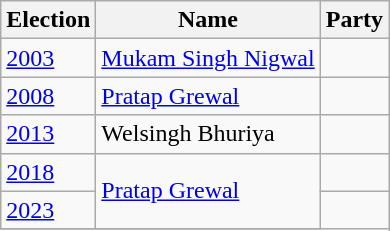<table class="wikitable sortable">
<tr>
<th>Election</th>
<th>Name</th>
<th colspan=2>Party</th>
</tr>
<tr>
<td><a href='#'>2003</a></td>
<td><a href='#'>Mukam Singh Nigwal</a></td>
<td></td>
</tr>
<tr>
<td><a href='#'>2008</a></td>
<td><a href='#'>Pratap Grewal</a></td>
<td></td>
</tr>
<tr>
<td><a href='#'>2013</a></td>
<td>Welsingh Bhuriya</td>
<td></td>
</tr>
<tr>
<td><a href='#'>2018</a></td>
<td rowspan=2><a href='#'>Pratap Grewal</a></td>
<td></td>
</tr>
<tr>
<td><a href='#'>2023</a></td>
</tr>
<tr>
</tr>
</table>
